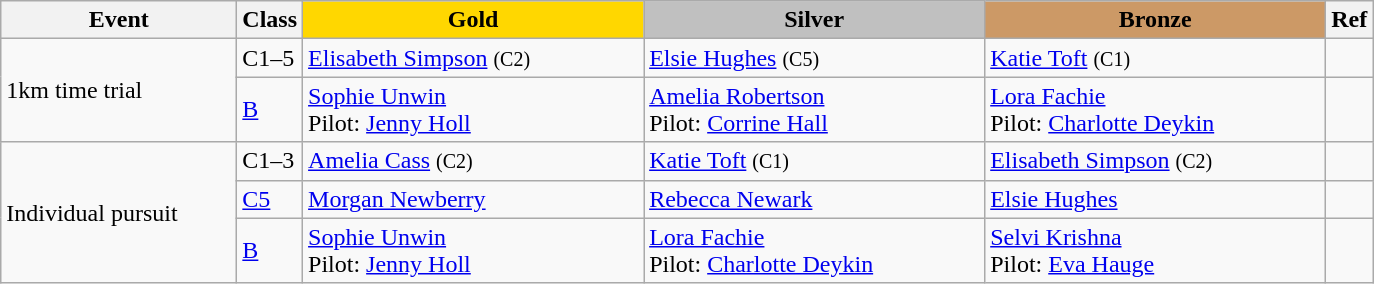<table class="wikitable" style="font-size:100%">
<tr>
<th width=150>Event</th>
<th width=20>Class</th>
<th width=220 style="background-color: gold;">Gold</th>
<th width=220 style="background-color: silver;">Silver</th>
<th width=220 style="background-color: #cc9966;">Bronze</th>
<th width=20>Ref</th>
</tr>
<tr>
<td rowspan=2>1km time trial</td>
<td>C1–5</td>
<td><a href='#'>Elisabeth Simpson</a> <small>(C2)</small></td>
<td><a href='#'>Elsie Hughes</a> <small>(C5)</small></td>
<td><a href='#'>Katie Toft</a> <small>(C1)</small></td>
<td></td>
</tr>
<tr>
<td><a href='#'>B</a></td>
<td><a href='#'>Sophie Unwin</a><br>Pilot: <a href='#'>Jenny Holl</a></td>
<td><a href='#'>Amelia Robertson</a><br>Pilot: <a href='#'>Corrine Hall</a></td>
<td><a href='#'>Lora Fachie</a><br>Pilot: <a href='#'>Charlotte Deykin</a></td>
<td></td>
</tr>
<tr>
<td rowspan=3>Individual pursuit</td>
<td>C1–3</td>
<td><a href='#'>Amelia Cass</a> <small>(C2)</small></td>
<td><a href='#'>Katie Toft</a> <small>(C1)</small></td>
<td><a href='#'>Elisabeth Simpson</a> <small>(C2)</small></td>
<td></td>
</tr>
<tr>
<td><a href='#'>C5</a></td>
<td><a href='#'>Morgan Newberry</a></td>
<td><a href='#'>Rebecca Newark</a></td>
<td><a href='#'>Elsie Hughes</a></td>
<td></td>
</tr>
<tr>
<td><a href='#'>B</a></td>
<td><a href='#'>Sophie Unwin</a><br>Pilot: <a href='#'>Jenny Holl</a></td>
<td><a href='#'>Lora Fachie</a><br>Pilot: <a href='#'>Charlotte Deykin</a></td>
<td><a href='#'>Selvi Krishna</a><br>Pilot: <a href='#'>Eva Hauge</a></td>
<td></td>
</tr>
</table>
